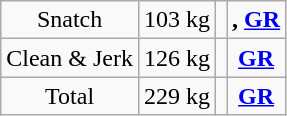<table class = "wikitable" style="text-align:center;">
<tr>
<td>Snatch</td>
<td>103 kg</td>
<td align=left></td>
<td><strong>, <a href='#'>GR</a></strong></td>
</tr>
<tr>
<td>Clean & Jerk</td>
<td>126 kg</td>
<td align=left></td>
<td><strong><a href='#'>GR</a></strong></td>
</tr>
<tr>
<td>Total</td>
<td>229 kg</td>
<td align=left></td>
<td><strong><a href='#'>GR</a></strong></td>
</tr>
</table>
